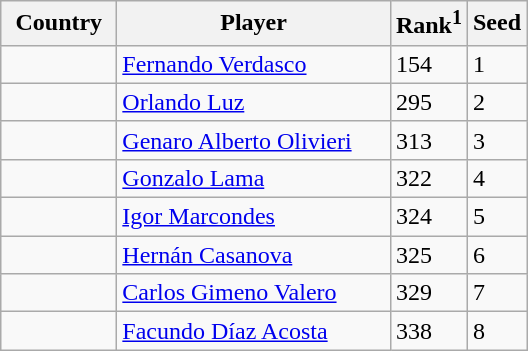<table class="sortable wikitable">
<tr>
<th width="70">Country</th>
<th width="175">Player</th>
<th>Rank<sup>1</sup></th>
<th>Seed</th>
</tr>
<tr>
<td></td>
<td><a href='#'>Fernando Verdasco</a></td>
<td>154</td>
<td>1</td>
</tr>
<tr>
<td></td>
<td><a href='#'>Orlando Luz</a></td>
<td>295</td>
<td>2</td>
</tr>
<tr>
<td></td>
<td><a href='#'>Genaro Alberto Olivieri</a></td>
<td>313</td>
<td>3</td>
</tr>
<tr>
<td></td>
<td><a href='#'>Gonzalo Lama</a></td>
<td>322</td>
<td>4</td>
</tr>
<tr>
<td></td>
<td><a href='#'>Igor Marcondes</a></td>
<td>324</td>
<td>5</td>
</tr>
<tr>
<td></td>
<td><a href='#'>Hernán Casanova</a></td>
<td>325</td>
<td>6</td>
</tr>
<tr>
<td></td>
<td><a href='#'>Carlos Gimeno Valero</a></td>
<td>329</td>
<td>7</td>
</tr>
<tr>
<td></td>
<td><a href='#'>Facundo Díaz Acosta</a></td>
<td>338</td>
<td>8</td>
</tr>
</table>
